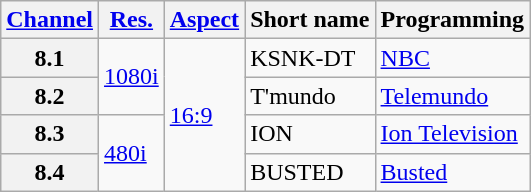<table class="wikitable">
<tr>
<th scope = "col"><a href='#'>Channel</a></th>
<th scope = "col"><a href='#'>Res.</a></th>
<th scope = "col"><a href='#'>Aspect</a></th>
<th scope = "col">Short name</th>
<th scope = "col">Programming</th>
</tr>
<tr>
<th scope = "row">8.1</th>
<td rowspan=2><a href='#'>1080i</a></td>
<td rowspan=4><a href='#'>16:9</a></td>
<td>KSNK-DT</td>
<td><a href='#'>NBC</a></td>
</tr>
<tr>
<th scope = "row">8.2</th>
<td>T'mundo</td>
<td><a href='#'>Telemundo</a></td>
</tr>
<tr>
<th scope = "row">8.3</th>
<td rowspan=2><a href='#'>480i</a></td>
<td>ION</td>
<td><a href='#'>Ion Television</a></td>
</tr>
<tr>
<th scope = "row">8.4</th>
<td>BUSTED</td>
<td><a href='#'>Busted</a></td>
</tr>
</table>
